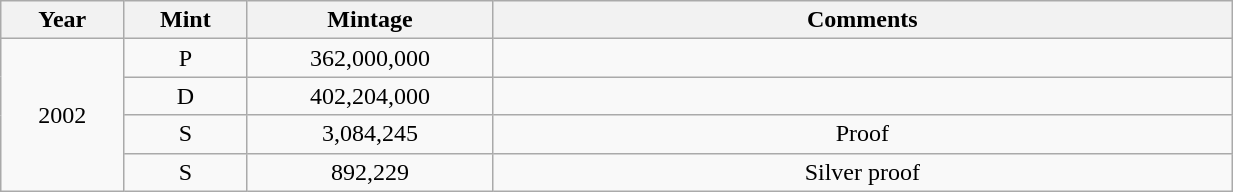<table class="wikitable sortable" style="min-width:65%; text-align:center;">
<tr>
<th width="10%">Year</th>
<th width="10%">Mint</th>
<th width="20%">Mintage</th>
<th width="60%">Comments</th>
</tr>
<tr>
<td rowspan="4">2002</td>
<td>P</td>
<td>362,000,000</td>
<td></td>
</tr>
<tr>
<td>D</td>
<td>402,204,000</td>
<td></td>
</tr>
<tr>
<td>S</td>
<td>3,084,245</td>
<td>Proof</td>
</tr>
<tr>
<td>S</td>
<td>892,229</td>
<td>Silver proof</td>
</tr>
</table>
